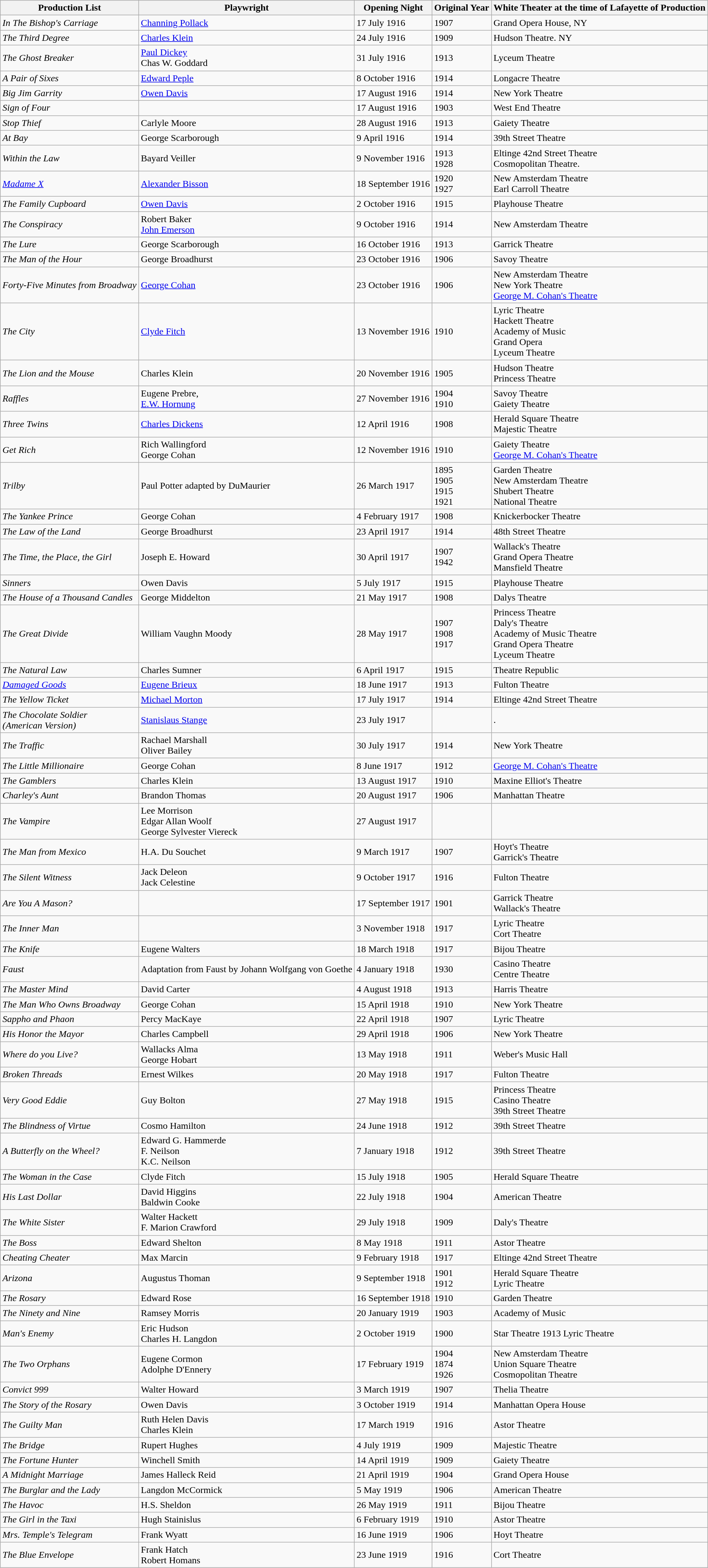<table class="wikitable">
<tr>
<th>Production List</th>
<th>Playwright</th>
<th>Opening Night</th>
<th>Original Year</th>
<th>White Theater at the time of Lafayette of Production</th>
</tr>
<tr>
<td><em>In The Bishop's Carriage</em></td>
<td><a href='#'>Channing Pollack</a></td>
<td>17 July 1916</td>
<td>1907</td>
<td>Grand Opera House, NY</td>
</tr>
<tr>
<td><em>The Third Degree</em></td>
<td><a href='#'>Charles Klein</a></td>
<td>24 July 1916</td>
<td>1909</td>
<td>Hudson Theatre. NY</td>
</tr>
<tr>
<td><em>The Ghost Breaker</em></td>
<td><a href='#'>Paul Dickey</a><br>Chas W. Goddard</td>
<td>31 July 1916</td>
<td>1913</td>
<td>Lyceum Theatre</td>
</tr>
<tr>
<td><em>A Pair of Sixes</em></td>
<td><a href='#'>Edward Peple</a></td>
<td>8 October 1916</td>
<td>1914</td>
<td>Longacre Theatre</td>
</tr>
<tr>
<td><em>Big Jim Garrity</em></td>
<td><a href='#'>Owen Davis</a></td>
<td>17 August 1916</td>
<td>1914</td>
<td>New York Theatre</td>
</tr>
<tr>
<td><em>Sign of Four</em></td>
<td></td>
<td>17 August 1916</td>
<td>1903</td>
<td>West End Theatre</td>
</tr>
<tr>
<td><em>Stop Thief</em></td>
<td>Carlyle Moore</td>
<td>28 August 1916</td>
<td>1913</td>
<td>Gaiety Theatre</td>
</tr>
<tr>
<td><em>At Bay</em></td>
<td>George Scarborough</td>
<td>9 April 1916</td>
<td>1914</td>
<td>39th Street Theatre</td>
</tr>
<tr>
<td><em>Within the Law</em></td>
<td>Bayard Veiller</td>
<td>9 November 1916</td>
<td>1913<br>1928</td>
<td>Eltinge 42nd Street Theatre<br>Cosmopolitan Theatre.</td>
</tr>
<tr>
<td><em><a href='#'>Madame X</a></em></td>
<td><a href='#'>Alexander Bisson</a></td>
<td>18 September 1916</td>
<td>1920<br>1927</td>
<td>New Amsterdam Theatre<br>Earl Carroll Theatre</td>
</tr>
<tr>
<td><em>The Family Cupboard</em></td>
<td><a href='#'>Owen Davis</a></td>
<td>2 October 1916</td>
<td>1915</td>
<td>Playhouse Theatre</td>
</tr>
<tr>
<td><em>The Conspiracy</em></td>
<td>Robert Baker<br><a href='#'>John Emerson</a></td>
<td>9 October 1916</td>
<td>1914</td>
<td>New Amsterdam Theatre</td>
</tr>
<tr>
<td><em>The Lure</em></td>
<td>George Scarborough</td>
<td>16 October 1916</td>
<td>1913</td>
<td>Garrick Theatre</td>
</tr>
<tr>
<td><em>The Man of the Hour</em></td>
<td>George Broadhurst</td>
<td>23 October 1916</td>
<td>1906</td>
<td>Savoy Theatre</td>
</tr>
<tr>
<td><em>Forty-Five Minutes from Broadway</em></td>
<td><a href='#'>George Cohan</a></td>
<td>23 October 1916</td>
<td>1906</td>
<td>New Amsterdam Theatre<br>New York Theatre<br><a href='#'>George M. Cohan's Theatre</a></td>
</tr>
<tr>
<td><em>The City</em></td>
<td><a href='#'>Clyde Fitch</a></td>
<td>13 November 1916</td>
<td>1910</td>
<td>Lyric Theatre<br>Hackett Theatre<br>Academy of Music<br>Grand Opera<br>Lyceum Theatre</td>
</tr>
<tr>
<td><em>The Lion and the Mouse</em></td>
<td>Charles Klein</td>
<td>20 November 1916</td>
<td>1905</td>
<td>Hudson Theatre<br>Princess Theatre</td>
</tr>
<tr>
<td><em>Raffles</em></td>
<td>Eugene Prebre,<br><a href='#'>E.W. Hornung</a></td>
<td>27 November 1916</td>
<td>1904<br>1910</td>
<td>Savoy Theatre<br>Gaiety Theatre</td>
</tr>
<tr>
<td><em>Three Twins</em></td>
<td><a href='#'>Charles Dickens</a></td>
<td>12 April 1916</td>
<td>1908</td>
<td>Herald Square Theatre<br>Majestic Theatre</td>
</tr>
<tr>
<td><em>Get Rich</em></td>
<td>Rich Wallingford<br>George Cohan</td>
<td>12 November 1916</td>
<td>1910</td>
<td>Gaiety Theatre<br><a href='#'>George M. Cohan's Theatre</a></td>
</tr>
<tr>
<td><em>Trilby</em></td>
<td>Paul Potter adapted by DuMaurier</td>
<td>26 March 1917</td>
<td>1895<br>1905<br>1915<br>1921</td>
<td>Garden Theatre<br>New Amsterdam Theatre<br>Shubert Theatre<br>National Theatre</td>
</tr>
<tr>
<td><em>The Yankee Prince</em></td>
<td>George Cohan</td>
<td>4 February 1917</td>
<td>1908</td>
<td>Knickerbocker Theatre</td>
</tr>
<tr>
<td><em>The Law of the Land</em></td>
<td>George Broadhurst</td>
<td>23 April 1917</td>
<td>1914</td>
<td>48th Street Theatre</td>
</tr>
<tr>
<td><em>The Time, the Place, the Girl</em></td>
<td>Joseph E. Howard</td>
<td>30 April 1917</td>
<td>1907<br>1942</td>
<td>Wallack's Theatre<br>Grand Opera Theatre<br>Mansfield Theatre</td>
</tr>
<tr>
<td><em>Sinners</em></td>
<td>Owen Davis</td>
<td>5 July 1917</td>
<td>1915</td>
<td>Playhouse Theatre</td>
</tr>
<tr>
<td><em>The House of a Thousand Candles</em></td>
<td>George Middelton</td>
<td>21 May 1917</td>
<td>1908</td>
<td>Dalys Theatre</td>
</tr>
<tr>
<td><em>The Great Divide</em></td>
<td>William Vaughn Moody</td>
<td>28 May 1917</td>
<td>1907<br>1908<br>1917</td>
<td>Princess Theatre<br>Daly's Theatre<br>Academy of Music Theatre<br>Grand Opera Theatre<br>Lyceum Theatre</td>
</tr>
<tr>
<td><em>The Natural Law</em></td>
<td>Charles Sumner</td>
<td>6 April 1917</td>
<td>1915</td>
<td>Theatre Republic</td>
</tr>
<tr>
<td><em><a href='#'>Damaged Goods</a></em></td>
<td><a href='#'>Eugene Brieux</a></td>
<td>18 June 1917</td>
<td>1913</td>
<td>Fulton Theatre</td>
</tr>
<tr>
<td><em>The Yellow Ticket</em></td>
<td><a href='#'>Michael Morton</a></td>
<td>17 July 1917</td>
<td>1914</td>
<td>Eltinge 42nd Street Theatre</td>
</tr>
<tr>
<td><em>The Chocolate Soldier</em><br><em>(American Version)</em></td>
<td><a href='#'>Stanislaus Stange</a></td>
<td>23 July 1917</td>
<td></td>
<td>.</td>
</tr>
<tr>
<td><em>The Traffic</em></td>
<td>Rachael Marshall<br>Oliver Bailey</td>
<td>30 July 1917</td>
<td>1914</td>
<td>New York Theatre</td>
</tr>
<tr>
<td><em>The Little Millionaire</em></td>
<td>George Cohan</td>
<td>8 June 1917</td>
<td>1912</td>
<td><a href='#'>George M. Cohan's Theatre</a></td>
</tr>
<tr>
<td><em>The Gamblers</em></td>
<td>Charles Klein</td>
<td>13 August 1917</td>
<td>1910</td>
<td>Maxine Elliot's Theatre</td>
</tr>
<tr>
<td><em>Charley's Aunt</em></td>
<td>Brandon Thomas</td>
<td>20 August 1917</td>
<td>1906</td>
<td>Manhattan Theatre</td>
</tr>
<tr>
<td><em>The Vampire</em></td>
<td>Lee Morrison<br>Edgar Allan Woolf<br>George Sylvester Viereck</td>
<td>27 August 1917</td>
<td></td>
<td></td>
</tr>
<tr>
<td><em>The Man from Mexico</em></td>
<td>H.A.  Du Souchet</td>
<td>9 March 1917</td>
<td>1907</td>
<td>Hoyt's Theatre<br>Garrick's Theatre</td>
</tr>
<tr>
<td><em>The Silent Witness</em></td>
<td>Jack Deleon<br>Jack Celestine</td>
<td>9 October 1917</td>
<td>1916</td>
<td>Fulton Theatre</td>
</tr>
<tr>
<td><em>Are You A Mason?</em></td>
<td></td>
<td>17 September 1917</td>
<td>1901</td>
<td>Garrick Theatre<br>Wallack's Theatre</td>
</tr>
<tr>
<td><em>The Inner Man</em></td>
<td></td>
<td>3 November 1918</td>
<td>1917</td>
<td>Lyric Theatre<br>Cort Theatre</td>
</tr>
<tr>
<td><em>The Knife</em></td>
<td>Eugene Walters</td>
<td>18 March 1918</td>
<td>1917</td>
<td>Bijou Theatre</td>
</tr>
<tr>
<td><em>Faust</em></td>
<td>Adaptation from Faust by Johann Wolfgang von Goethe</td>
<td>4 January 1918</td>
<td>1930</td>
<td>Casino Theatre<br>Centre Theatre</td>
</tr>
<tr>
<td><em>The Master Mind</em></td>
<td>David Carter</td>
<td>4 August 1918</td>
<td>1913</td>
<td>Harris Theatre</td>
</tr>
<tr>
<td><em>The Man Who Owns Broadway</em></td>
<td>George Cohan</td>
<td>15 April 1918</td>
<td>1910</td>
<td>New York Theatre</td>
</tr>
<tr>
<td><em>Sappho and Phaon</em></td>
<td>Percy MacKaye</td>
<td>22 April 1918</td>
<td>1907</td>
<td>Lyric Theatre</td>
</tr>
<tr>
<td><em>His Honor the Mayor</em></td>
<td>Charles Campbell</td>
<td>29 April 1918</td>
<td>1906</td>
<td>New York Theatre</td>
</tr>
<tr>
<td><em>Where do you Live?</em></td>
<td>Wallacks Alma<br>George Hobart</td>
<td>13 May 1918</td>
<td>1911</td>
<td>Weber's Music Hall</td>
</tr>
<tr>
<td><em>Broken Threads</em></td>
<td>Ernest Wilkes</td>
<td>20 May 1918</td>
<td>1917</td>
<td>Fulton Theatre</td>
</tr>
<tr>
<td><em>Very Good Eddie</em></td>
<td>Guy Bolton</td>
<td>27 May 1918</td>
<td>1915</td>
<td>Princess Theatre<br>Casino Theatre<br>39th Street Theatre</td>
</tr>
<tr>
<td><em>The Blindness of Virtue</em></td>
<td>Cosmo Hamilton</td>
<td>24 June 1918</td>
<td>1912</td>
<td>39th Street Theatre</td>
</tr>
<tr>
<td><em>A Butterfly on the Wheel?</em></td>
<td>Edward G. Hammerde<br>F. Neilson<br>K.C. Neilson</td>
<td>7 January 1918</td>
<td>1912</td>
<td>39th Street Theatre</td>
</tr>
<tr>
<td><em>The Woman in the Case</em></td>
<td>Clyde Fitch</td>
<td>15 July 1918</td>
<td>1905</td>
<td>Herald Square Theatre</td>
</tr>
<tr>
<td><em>His Last Dollar</em></td>
<td>David Higgins<br>Baldwin Cooke</td>
<td>22 July 1918</td>
<td>1904</td>
<td>American Theatre</td>
</tr>
<tr>
<td><em>The White Sister</em></td>
<td>Walter Hackett<br>F. Marion Crawford</td>
<td>29 July 1918</td>
<td>1909</td>
<td>Daly's Theatre</td>
</tr>
<tr>
<td><em>The Boss</em></td>
<td>Edward Shelton</td>
<td>8 May 1918</td>
<td>1911</td>
<td>Astor Theatre</td>
</tr>
<tr>
<td><em>Cheating Cheater</em></td>
<td>Max Marcin</td>
<td>9 February 1918</td>
<td>1917</td>
<td>Eltinge 42nd Street Theatre</td>
</tr>
<tr>
<td><em>Arizona</em></td>
<td>Augustus Thoman</td>
<td>9 September 1918</td>
<td>1901<br>1912</td>
<td>Herald Square Theatre<br>Lyric Theatre</td>
</tr>
<tr>
<td><em>The Rosary</em></td>
<td>Edward Rose</td>
<td>16 September 1918</td>
<td>1910</td>
<td>Garden Theatre</td>
</tr>
<tr>
<td><em>The Ninety and Nine</em></td>
<td>Ramsey Morris</td>
<td>20 January 1919</td>
<td>1903</td>
<td>Academy of Music</td>
</tr>
<tr>
<td><em>Man's Enemy</em></td>
<td>Eric Hudson<br>Charles H. Langdon</td>
<td>2 October 1919</td>
<td>1900</td>
<td>Star Theatre 1913 Lyric Theatre</td>
</tr>
<tr>
<td><em>The Two Orphans</em></td>
<td>Eugene Cormon<br>Adolphe D'Ennery</td>
<td>17 February 1919</td>
<td>1904<br>1874<br>1926</td>
<td>New Amsterdam Theatre<br>Union Square Theatre<br>Cosmopolitan Theatre</td>
</tr>
<tr>
<td><em>Convict 999</em></td>
<td>Walter Howard</td>
<td>3 March 1919</td>
<td>1907</td>
<td>Thelia Theatre</td>
</tr>
<tr>
<td><em>The Story of the Rosary</em></td>
<td>Owen Davis</td>
<td>3 October 1919</td>
<td>1914</td>
<td>Manhattan Opera House</td>
</tr>
<tr>
<td><em>The Guilty Man</em></td>
<td>Ruth Helen Davis<br>Charles Klein</td>
<td>17 March 1919</td>
<td>1916</td>
<td>Astor Theatre</td>
</tr>
<tr>
<td><em>The Bridge</em></td>
<td>Rupert Hughes</td>
<td>4 July 1919</td>
<td>1909</td>
<td>Majestic Theatre</td>
</tr>
<tr>
<td><em>The Fortune Hunter</em></td>
<td>Winchell Smith</td>
<td>14 April 1919</td>
<td>1909</td>
<td>Gaiety Theatre</td>
</tr>
<tr>
<td><em>A Midnight Marriage</em></td>
<td>James Halleck Reid</td>
<td>21 April 1919</td>
<td>1904</td>
<td>Grand Opera House</td>
</tr>
<tr>
<td><em>The Burglar and the Lady</em></td>
<td>Langdon McCormick</td>
<td>5 May 1919</td>
<td>1906</td>
<td>American Theatre</td>
</tr>
<tr>
<td><em>The Havoc</em></td>
<td>H.S.  Sheldon</td>
<td>26 May 1919</td>
<td>1911</td>
<td>Bijou Theatre</td>
</tr>
<tr>
<td><em>The Girl in the Taxi</em></td>
<td>Hugh Stainislus</td>
<td>6 February 1919</td>
<td>1910</td>
<td>Astor Theatre</td>
</tr>
<tr>
<td><em>Mrs. Temple's Telegram</em></td>
<td>Frank Wyatt</td>
<td>16 June 1919</td>
<td>1906</td>
<td>Hoyt Theatre</td>
</tr>
<tr>
<td><em>The Blue Envelope</em></td>
<td>Frank Hatch<br>Robert Homans</td>
<td>23 June 1919</td>
<td>1916</td>
<td>Cort Theatre</td>
</tr>
</table>
